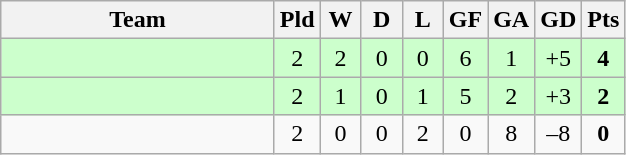<table class="wikitable" style="text-align: center;">
<tr>
<th width="175">Team</th>
<th width="20">Pld</th>
<th width="20">W</th>
<th width="20">D</th>
<th width="20">L</th>
<th width="20">GF</th>
<th width="20">GA</th>
<th width="20">GD</th>
<th width="20">Pts</th>
</tr>
<tr bgcolor="ccffcc">
<td style="text-align:left;"></td>
<td>2</td>
<td>2</td>
<td>0</td>
<td>0</td>
<td>6</td>
<td>1</td>
<td>+5</td>
<td><strong>4</strong></td>
</tr>
<tr bgcolor="ccffcc">
<td style="text-align:left;"></td>
<td>2</td>
<td>1</td>
<td>0</td>
<td>1</td>
<td>5</td>
<td>2</td>
<td>+3</td>
<td><strong>2</strong></td>
</tr>
<tr>
<td style="text-align:left;"></td>
<td>2</td>
<td>0</td>
<td>0</td>
<td>2</td>
<td>0</td>
<td>8</td>
<td>–8</td>
<td><strong>0</strong></td>
</tr>
</table>
